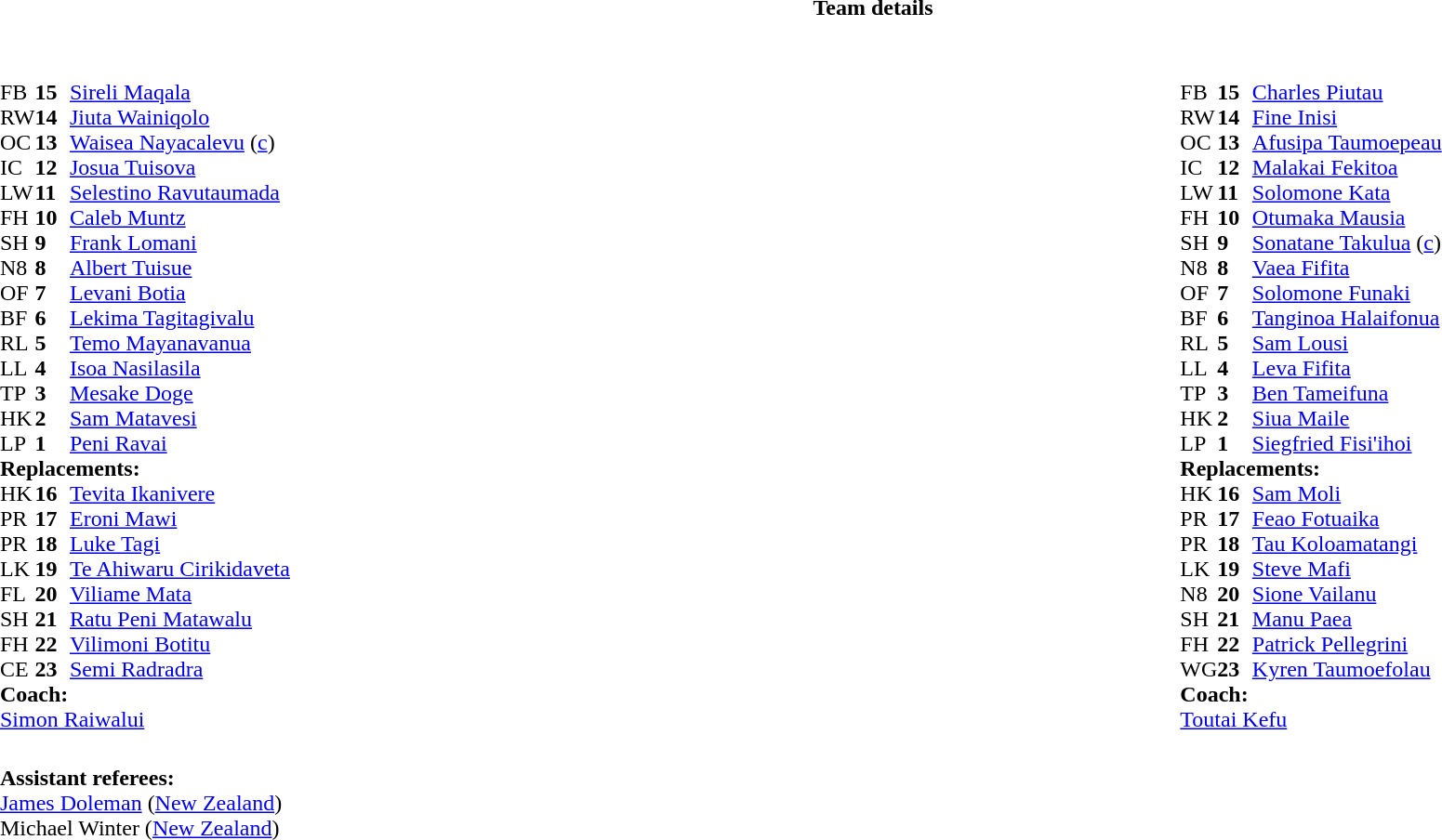<table border="0" style="width:100%;" class="collapsible collapsed">
<tr>
<th>Team details</th>
</tr>
<tr>
<td><br><table style="width:100%">
<tr>
<td style="vertical-align:top;width:50%"><br><table cellspacing="0" cellpadding="0">
<tr>
<th width="25"></th>
<th width="25"></th>
</tr>
<tr>
<td>FB</td>
<td><strong>15</strong></td>
<td><a href='#'>Sireli Maqala</a></td>
</tr>
<tr>
<td>RW</td>
<td><strong>14</strong></td>
<td><a href='#'>Jiuta Wainiqolo</a></td>
<td></td>
<td></td>
</tr>
<tr>
<td>OC</td>
<td><strong>13</strong></td>
<td><a href='#'>Waisea Nayacalevu</a> (<a href='#'>c</a>)</td>
</tr>
<tr>
<td>IC</td>
<td><strong>12</strong></td>
<td><a href='#'>Josua Tuisova</a></td>
</tr>
<tr>
<td>LW</td>
<td><strong>11</strong></td>
<td><a href='#'>Selestino Ravutaumada</a></td>
</tr>
<tr>
<td>FH</td>
<td><strong>10</strong></td>
<td><a href='#'>Caleb Muntz</a></td>
</tr>
<tr>
<td>SH</td>
<td><strong>9</strong></td>
<td><a href='#'>Frank Lomani</a></td>
<td></td>
<td></td>
</tr>
<tr>
<td>N8</td>
<td><strong>8</strong></td>
<td><a href='#'>Albert Tuisue</a></td>
<td></td>
<td></td>
</tr>
<tr>
<td>OF</td>
<td><strong>7</strong></td>
<td><a href='#'>Levani Botia</a></td>
</tr>
<tr>
<td>BF</td>
<td><strong>6</strong></td>
<td><a href='#'>Lekima Tagitagivalu</a></td>
</tr>
<tr>
<td>RL</td>
<td><strong>5</strong></td>
<td><a href='#'>Temo Mayanavanua</a></td>
<td></td>
<td></td>
</tr>
<tr>
<td>LL</td>
<td><strong>4</strong></td>
<td><a href='#'>Isoa Nasilasila</a></td>
</tr>
<tr>
<td>TP</td>
<td><strong>3</strong></td>
<td><a href='#'>Mesake Doge</a></td>
<td></td>
<td></td>
</tr>
<tr>
<td>HK</td>
<td><strong>2</strong></td>
<td><a href='#'>Sam Matavesi</a></td>
<td></td>
<td></td>
</tr>
<tr>
<td>LP</td>
<td><strong>1</strong></td>
<td><a href='#'>Peni Ravai</a></td>
<td></td>
<td></td>
</tr>
<tr>
<td colspan="3"><strong>Replacements:</strong></td>
</tr>
<tr>
<td>HK</td>
<td><strong>16</strong></td>
<td><a href='#'>Tevita Ikanivere</a></td>
<td></td>
<td></td>
</tr>
<tr>
<td>PR</td>
<td><strong>17</strong></td>
<td><a href='#'>Eroni Mawi</a></td>
<td></td>
<td></td>
</tr>
<tr>
<td>PR</td>
<td><strong>18</strong></td>
<td><a href='#'>Luke Tagi</a></td>
<td></td>
<td></td>
</tr>
<tr>
<td>LK</td>
<td><strong>19</strong></td>
<td><a href='#'>Te Ahiwaru Cirikidaveta</a></td>
<td></td>
<td></td>
</tr>
<tr>
<td>FL</td>
<td><strong>20</strong></td>
<td><a href='#'>Viliame Mata</a></td>
<td></td>
<td></td>
</tr>
<tr>
<td>SH</td>
<td><strong>21</strong></td>
<td><a href='#'>Ratu Peni Matawalu</a></td>
<td></td>
<td></td>
</tr>
<tr>
<td>FH</td>
<td><strong>22</strong></td>
<td><a href='#'>Vilimoni Botitu</a></td>
</tr>
<tr>
<td>CE</td>
<td><strong>23</strong></td>
<td><a href='#'>Semi Radradra</a></td>
<td></td>
<td></td>
</tr>
<tr>
<td colspan="3"><strong>Coach:</strong></td>
</tr>
<tr>
<td colspan="3"> <a href='#'>Simon Raiwalui</a></td>
</tr>
</table>
</td>
<td style="vertical-align:top;width:50%"><br><table cellspacing="0" cellpadding="0" style="margin:auto">
<tr>
<th width="25"></th>
<th width="25"></th>
</tr>
<tr>
<td>FB</td>
<td><strong>15</strong></td>
<td><a href='#'>Charles Piutau</a></td>
</tr>
<tr>
<td>RW</td>
<td><strong>14</strong></td>
<td><a href='#'>Fine Inisi</a></td>
<td></td>
<td></td>
</tr>
<tr>
<td>OC</td>
<td><strong>13</strong></td>
<td><a href='#'>Afusipa Taumoepeau</a></td>
</tr>
<tr>
<td>IC</td>
<td><strong>12</strong></td>
<td><a href='#'>Malakai Fekitoa</a></td>
</tr>
<tr>
<td>LW</td>
<td><strong>11</strong></td>
<td><a href='#'>Solomone Kata</a></td>
</tr>
<tr>
<td>FH</td>
<td><strong>10</strong></td>
<td><a href='#'>Otumaka Mausia</a></td>
<td></td>
<td></td>
</tr>
<tr>
<td>SH</td>
<td><strong>9</strong></td>
<td><a href='#'>Sonatane Takulua</a> (<a href='#'>c</a>)</td>
<td></td>
<td></td>
</tr>
<tr>
<td>N8</td>
<td><strong>8</strong></td>
<td><a href='#'>Vaea Fifita</a></td>
<td></td>
<td></td>
</tr>
<tr>
<td>OF</td>
<td><strong>7</strong></td>
<td><a href='#'>Solomone Funaki</a></td>
</tr>
<tr>
<td>BF</td>
<td><strong>6</strong></td>
<td><a href='#'>Tanginoa Halaifonua</a></td>
<td></td>
</tr>
<tr>
<td>RL</td>
<td><strong>5</strong></td>
<td><a href='#'>Sam Lousi</a></td>
<td></td>
<td></td>
</tr>
<tr>
<td>LL</td>
<td><strong>4</strong></td>
<td><a href='#'>Leva Fifita</a></td>
</tr>
<tr>
<td>TP</td>
<td><strong>3</strong></td>
<td><a href='#'>Ben Tameifuna</a></td>
<td></td>
<td></td>
</tr>
<tr>
<td>HK</td>
<td><strong>2</strong></td>
<td><a href='#'>Siua Maile</a></td>
<td></td>
<td></td>
</tr>
<tr>
<td>LP</td>
<td><strong>1</strong></td>
<td><a href='#'>Siegfried Fisi'ihoi</a></td>
<td></td>
<td></td>
</tr>
<tr>
<td colspan=3><strong>Replacements:</strong></td>
</tr>
<tr>
<td>HK</td>
<td><strong>16</strong></td>
<td><a href='#'>Sam Moli</a></td>
<td></td>
<td></td>
</tr>
<tr>
<td>PR</td>
<td><strong>17</strong></td>
<td><a href='#'>Feao Fotuaika</a></td>
<td></td>
<td></td>
</tr>
<tr>
<td>PR</td>
<td><strong>18</strong></td>
<td><a href='#'>Tau Koloamatangi</a></td>
<td></td>
<td></td>
</tr>
<tr>
<td>LK</td>
<td><strong>19</strong></td>
<td><a href='#'>Steve Mafi</a></td>
<td></td>
<td></td>
</tr>
<tr>
<td>N8</td>
<td><strong>20</strong></td>
<td><a href='#'>Sione Vailanu</a></td>
<td></td>
<td></td>
</tr>
<tr>
<td>SH</td>
<td><strong>21</strong></td>
<td><a href='#'>Manu Paea</a></td>
<td></td>
<td></td>
</tr>
<tr>
<td>FH</td>
<td><strong>22</strong></td>
<td><a href='#'>Patrick Pellegrini</a></td>
<td></td>
<td></td>
</tr>
<tr>
<td>WG</td>
<td><strong>23</strong></td>
<td><a href='#'>Kyren Taumoefolau</a></td>
<td></td>
<td></td>
</tr>
<tr>
<td colspan=3><strong>Coach:</strong></td>
</tr>
<tr>
<td colspan="4"> <a href='#'>Toutai Kefu</a></td>
</tr>
</table>
</td>
</tr>
</table>
<table style="width:100%">
<tr>
<td><br><strong>Assistant referees:</strong>
<br><a href='#'>James Doleman</a> (<a href='#'>New Zealand</a>)
<br>Michael Winter (<a href='#'>New Zealand</a>)</td>
</tr>
</table>
</td>
</tr>
</table>
